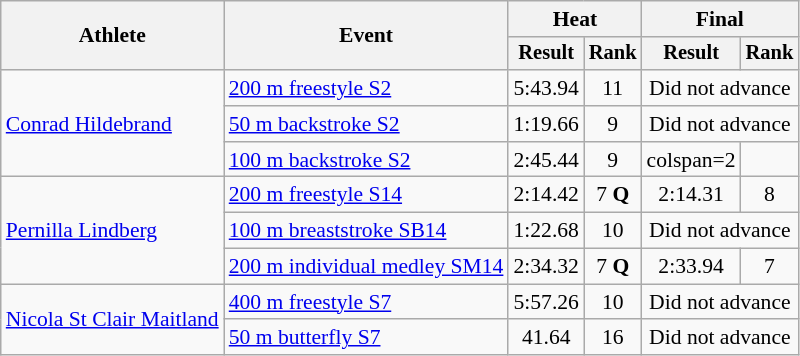<table class="wikitable" style="font-size:90%">
<tr>
<th rowspan="2">Athlete</th>
<th rowspan="2">Event</th>
<th colspan=2>Heat</th>
<th colspan=2>Final</th>
</tr>
<tr style="font-size:95%">
<th>Result</th>
<th>Rank</th>
<th>Result</th>
<th>Rank</th>
</tr>
<tr align=center>
<td align=left rowspan=3><a href='#'>Conrad Hildebrand</a></td>
<td align=left><a href='#'>200 m freestyle S2</a></td>
<td>5:43.94</td>
<td>11</td>
<td colspan=2>Did not advance</td>
</tr>
<tr align=center>
<td align=left><a href='#'>50 m backstroke S2</a></td>
<td>1:19.66</td>
<td>9</td>
<td colspan=2>Did not advance</td>
</tr>
<tr align=center>
<td align=left><a href='#'>100 m backstroke S2</a></td>
<td>2:45.44</td>
<td>9</td>
<td>colspan=2 </td>
</tr>
<tr align=center>
<td align=left rowspan=3><a href='#'>Pernilla Lindberg</a></td>
<td align=left><a href='#'>200 m freestyle S14</a></td>
<td>2:14.42</td>
<td>7 <strong>Q</strong></td>
<td>2:14.31</td>
<td>8</td>
</tr>
<tr align=center>
<td align=left><a href='#'>100 m breaststroke SB14</a></td>
<td>1:22.68</td>
<td>10</td>
<td colspan=2>Did not advance</td>
</tr>
<tr align=center>
<td align=left><a href='#'>200 m individual medley SM14</a></td>
<td>2:34.32</td>
<td>7 <strong>Q</strong></td>
<td>2:33.94</td>
<td>7</td>
</tr>
<tr align=center>
<td align=left rowspan=2><a href='#'>Nicola St Clair Maitland</a></td>
<td align=left><a href='#'>400 m freestyle S7</a></td>
<td>5:57.26</td>
<td>10</td>
<td colspan=2>Did not advance</td>
</tr>
<tr align=center>
<td align=left><a href='#'>50 m butterfly S7</a></td>
<td>41.64</td>
<td>16</td>
<td colspan=2>Did not advance</td>
</tr>
</table>
